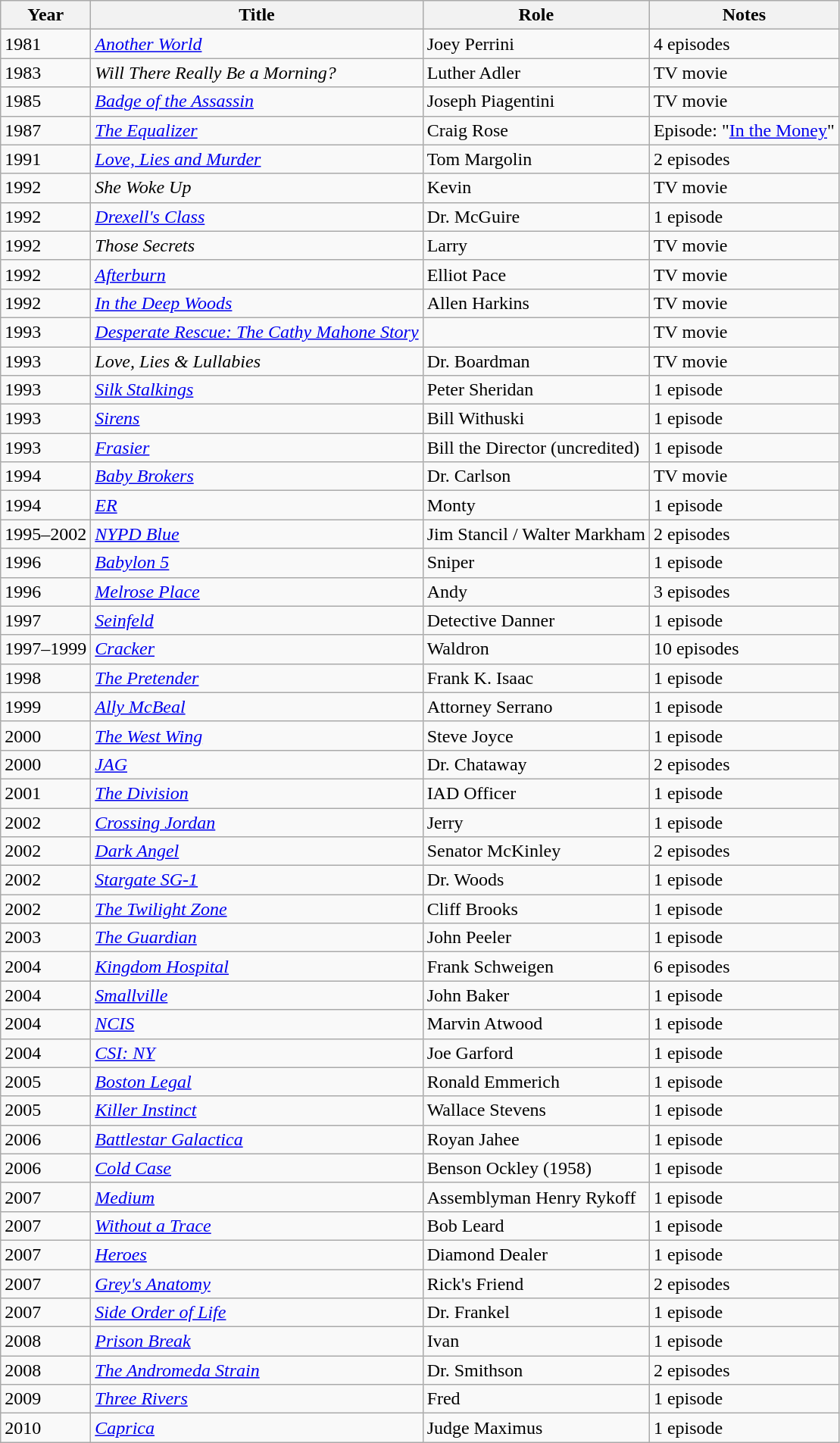<table class="wikitable sortable">
<tr>
<th>Year</th>
<th>Title</th>
<th>Role</th>
<th>Notes</th>
</tr>
<tr>
<td>1981</td>
<td><em><a href='#'>Another World</a></em></td>
<td>Joey Perrini</td>
<td>4 episodes</td>
</tr>
<tr>
<td>1983</td>
<td><em>Will There Really Be a Morning?</em></td>
<td>Luther Adler</td>
<td>TV movie</td>
</tr>
<tr>
<td>1985</td>
<td><em><a href='#'>Badge of the Assassin</a></em></td>
<td>Joseph Piagentini</td>
<td>TV movie</td>
</tr>
<tr>
<td>1987</td>
<td><em><a href='#'>The Equalizer</a></em></td>
<td>Craig Rose</td>
<td>Episode: "<a href='#'>In the Money</a>"</td>
</tr>
<tr>
<td>1991</td>
<td><em><a href='#'>Love, Lies and Murder</a></em></td>
<td>Tom Margolin</td>
<td>2 episodes</td>
</tr>
<tr>
<td>1992</td>
<td><em>She Woke Up</em></td>
<td>Kevin</td>
<td>TV movie</td>
</tr>
<tr>
<td>1992</td>
<td><em><a href='#'>Drexell's Class</a></em></td>
<td>Dr. McGuire</td>
<td>1 episode</td>
</tr>
<tr>
<td>1992</td>
<td><em>Those Secrets</em></td>
<td>Larry</td>
<td>TV movie</td>
</tr>
<tr>
<td>1992</td>
<td><em><a href='#'>Afterburn</a></em></td>
<td>Elliot Pace</td>
<td>TV movie</td>
</tr>
<tr>
<td>1992</td>
<td><em><a href='#'>In the Deep Woods</a></em></td>
<td>Allen Harkins</td>
<td>TV movie</td>
</tr>
<tr>
<td>1993</td>
<td><em><a href='#'>Desperate Rescue: The Cathy Mahone Story</a></em></td>
<td></td>
<td>TV movie</td>
</tr>
<tr>
<td>1993</td>
<td><em>Love, Lies & Lullabies</em></td>
<td>Dr. Boardman</td>
<td>TV movie</td>
</tr>
<tr>
<td>1993</td>
<td><em><a href='#'>Silk Stalkings</a></em></td>
<td>Peter Sheridan</td>
<td>1 episode</td>
</tr>
<tr>
<td>1993</td>
<td><em><a href='#'>Sirens</a></em></td>
<td>Bill Withuski</td>
<td>1 episode</td>
</tr>
<tr>
<td>1993</td>
<td><em><a href='#'>Frasier</a></em></td>
<td>Bill the Director (uncredited)</td>
<td>1 episode</td>
</tr>
<tr>
<td>1994</td>
<td><em><a href='#'>Baby Brokers</a></em></td>
<td>Dr. Carlson</td>
<td>TV movie</td>
</tr>
<tr>
<td>1994</td>
<td><em><a href='#'>ER</a></em></td>
<td>Monty</td>
<td>1 episode</td>
</tr>
<tr>
<td>1995–2002</td>
<td><em><a href='#'>NYPD Blue</a></em></td>
<td>Jim Stancil / Walter Markham</td>
<td>2 episodes</td>
</tr>
<tr>
<td>1996</td>
<td><em><a href='#'>Babylon 5</a></em></td>
<td>Sniper</td>
<td>1 episode</td>
</tr>
<tr>
<td>1996</td>
<td><em><a href='#'>Melrose Place</a></em></td>
<td>Andy</td>
<td>3 episodes</td>
</tr>
<tr>
<td>1997</td>
<td><em><a href='#'>Seinfeld</a></em></td>
<td>Detective Danner</td>
<td>1 episode</td>
</tr>
<tr>
<td>1997–1999</td>
<td><em><a href='#'>Cracker</a></em></td>
<td>Waldron</td>
<td>10 episodes</td>
</tr>
<tr>
<td>1998</td>
<td><em><a href='#'>The Pretender</a></em></td>
<td>Frank K. Isaac</td>
<td>1 episode</td>
</tr>
<tr>
<td>1999</td>
<td><em><a href='#'>Ally McBeal</a></em></td>
<td>Attorney Serrano</td>
<td>1 episode</td>
</tr>
<tr>
<td>2000</td>
<td><em><a href='#'>The West Wing</a></em></td>
<td>Steve Joyce</td>
<td>1 episode</td>
</tr>
<tr>
<td>2000</td>
<td><em><a href='#'>JAG</a></em></td>
<td>Dr. Chataway</td>
<td>2 episodes</td>
</tr>
<tr>
<td>2001</td>
<td><em><a href='#'>The Division</a></em></td>
<td>IAD Officer</td>
<td>1 episode</td>
</tr>
<tr>
<td>2002</td>
<td><em><a href='#'>Crossing Jordan</a></em></td>
<td>Jerry</td>
<td>1 episode</td>
</tr>
<tr>
<td>2002</td>
<td><em><a href='#'>Dark Angel</a></em></td>
<td>Senator McKinley</td>
<td>2 episodes</td>
</tr>
<tr>
<td>2002</td>
<td><em><a href='#'>Stargate SG-1</a></em></td>
<td>Dr. Woods</td>
<td>1 episode</td>
</tr>
<tr>
<td>2002</td>
<td><em><a href='#'>The Twilight Zone</a></em></td>
<td>Cliff Brooks</td>
<td>1 episode</td>
</tr>
<tr>
<td>2003</td>
<td><em><a href='#'>The Guardian</a></em></td>
<td>John Peeler</td>
<td>1 episode</td>
</tr>
<tr>
<td>2004</td>
<td><em><a href='#'>Kingdom Hospital</a></em></td>
<td>Frank Schweigen</td>
<td>6 episodes</td>
</tr>
<tr>
<td>2004</td>
<td><em><a href='#'>Smallville</a></em></td>
<td>John Baker</td>
<td>1 episode</td>
</tr>
<tr>
<td>2004</td>
<td><em><a href='#'>NCIS</a></em></td>
<td>Marvin Atwood</td>
<td>1 episode</td>
</tr>
<tr>
<td>2004</td>
<td><em><a href='#'>CSI: NY</a></em></td>
<td>Joe Garford</td>
<td>1 episode</td>
</tr>
<tr>
<td>2005</td>
<td><em><a href='#'>Boston Legal</a></em></td>
<td>Ronald Emmerich</td>
<td>1 episode</td>
</tr>
<tr>
<td>2005</td>
<td><em><a href='#'>Killer Instinct</a></em></td>
<td>Wallace Stevens</td>
<td>1 episode</td>
</tr>
<tr>
<td>2006</td>
<td><em><a href='#'>Battlestar Galactica</a></em></td>
<td>Royan Jahee</td>
<td>1 episode</td>
</tr>
<tr>
<td>2006</td>
<td><em><a href='#'>Cold Case</a></em></td>
<td>Benson Ockley (1958)</td>
<td>1 episode</td>
</tr>
<tr>
<td>2007</td>
<td><em><a href='#'>Medium</a></em></td>
<td>Assemblyman Henry Rykoff</td>
<td>1 episode</td>
</tr>
<tr>
<td>2007</td>
<td><em><a href='#'>Without a Trace</a></em></td>
<td>Bob Leard</td>
<td>1 episode</td>
</tr>
<tr>
<td>2007</td>
<td><em><a href='#'>Heroes</a></em></td>
<td>Diamond Dealer</td>
<td>1 episode</td>
</tr>
<tr>
<td>2007</td>
<td><em><a href='#'>Grey's Anatomy</a></em></td>
<td>Rick's Friend</td>
<td>2 episodes</td>
</tr>
<tr>
<td>2007</td>
<td><em><a href='#'>Side Order of Life</a></em></td>
<td>Dr. Frankel</td>
<td>1 episode</td>
</tr>
<tr>
<td>2008</td>
<td><em><a href='#'>Prison Break</a></em></td>
<td>Ivan</td>
<td>1 episode</td>
</tr>
<tr>
<td>2008</td>
<td><em><a href='#'>The Andromeda Strain</a></em></td>
<td>Dr. Smithson</td>
<td>2 episodes</td>
</tr>
<tr>
<td>2009</td>
<td><em><a href='#'>Three Rivers</a></em></td>
<td>Fred</td>
<td>1 episode</td>
</tr>
<tr>
<td>2010</td>
<td><em><a href='#'>Caprica</a></em></td>
<td>Judge Maximus</td>
<td>1 episode</td>
</tr>
</table>
